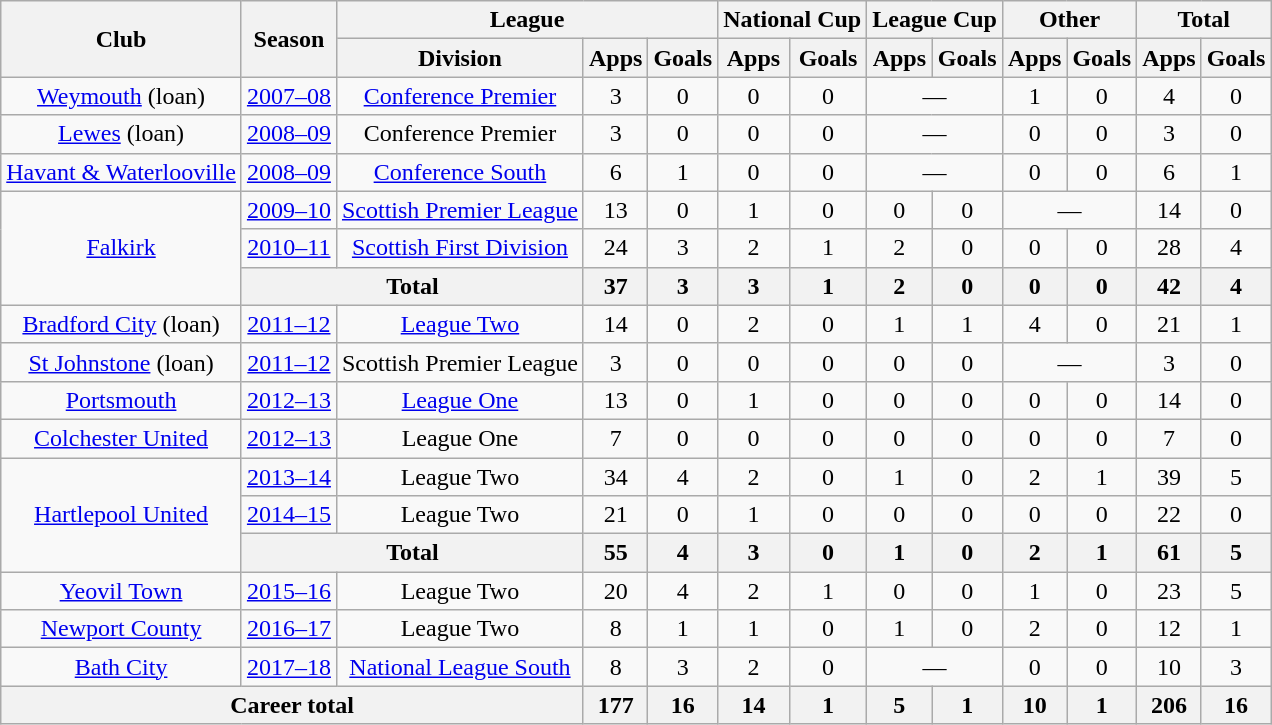<table class="wikitable" style="text-align: center">
<tr>
<th rowspan="2">Club</th>
<th rowspan="2">Season</th>
<th colspan="3">League</th>
<th colspan="2">National Cup</th>
<th colspan="2">League Cup</th>
<th colspan="2">Other</th>
<th colspan="2">Total</th>
</tr>
<tr>
<th>Division</th>
<th>Apps</th>
<th>Goals</th>
<th>Apps</th>
<th>Goals</th>
<th>Apps</th>
<th>Goals</th>
<th>Apps</th>
<th>Goals</th>
<th>Apps</th>
<th>Goals</th>
</tr>
<tr>
<td><a href='#'>Weymouth</a> (loan)</td>
<td><a href='#'>2007–08</a></td>
<td><a href='#'>Conference Premier</a></td>
<td>3</td>
<td>0</td>
<td>0</td>
<td>0</td>
<td colspan="2">—</td>
<td>1</td>
<td>0</td>
<td>4</td>
<td>0</td>
</tr>
<tr>
<td><a href='#'>Lewes</a> (loan)</td>
<td><a href='#'>2008–09</a></td>
<td>Conference Premier</td>
<td>3</td>
<td>0</td>
<td>0</td>
<td>0</td>
<td colspan="2">—</td>
<td>0</td>
<td>0</td>
<td>3</td>
<td>0</td>
</tr>
<tr>
<td><a href='#'>Havant & Waterlooville</a></td>
<td><a href='#'>2008–09</a></td>
<td><a href='#'>Conference South</a></td>
<td>6</td>
<td>1</td>
<td>0</td>
<td>0</td>
<td colspan="2">—</td>
<td>0</td>
<td>0</td>
<td>6</td>
<td>1</td>
</tr>
<tr>
<td rowspan="3"><a href='#'>Falkirk</a></td>
<td><a href='#'>2009–10</a></td>
<td><a href='#'>Scottish Premier League</a></td>
<td>13</td>
<td>0</td>
<td>1</td>
<td>0</td>
<td>0</td>
<td>0</td>
<td colspan="2">—</td>
<td>14</td>
<td>0</td>
</tr>
<tr>
<td><a href='#'>2010–11</a></td>
<td><a href='#'>Scottish First Division</a></td>
<td>24</td>
<td>3</td>
<td>2</td>
<td>1</td>
<td>2</td>
<td>0</td>
<td>0</td>
<td>0</td>
<td>28</td>
<td>4</td>
</tr>
<tr>
<th colspan="2">Total</th>
<th>37</th>
<th>3</th>
<th>3</th>
<th>1</th>
<th>2</th>
<th>0</th>
<th>0</th>
<th>0</th>
<th>42</th>
<th>4</th>
</tr>
<tr>
<td><a href='#'>Bradford City</a> (loan)</td>
<td><a href='#'>2011–12</a></td>
<td><a href='#'>League Two</a></td>
<td>14</td>
<td>0</td>
<td>2</td>
<td>0</td>
<td>1</td>
<td>1</td>
<td>4</td>
<td>0</td>
<td>21</td>
<td>1</td>
</tr>
<tr>
<td><a href='#'>St Johnstone</a> (loan)</td>
<td><a href='#'>2011–12</a></td>
<td>Scottish Premier League</td>
<td>3</td>
<td>0</td>
<td>0</td>
<td>0</td>
<td>0</td>
<td>0</td>
<td colspan="2">—</td>
<td>3</td>
<td>0</td>
</tr>
<tr>
<td><a href='#'>Portsmouth</a></td>
<td><a href='#'>2012–13</a></td>
<td><a href='#'>League One</a></td>
<td>13</td>
<td>0</td>
<td>1</td>
<td>0</td>
<td>0</td>
<td>0</td>
<td>0</td>
<td>0</td>
<td>14</td>
<td>0</td>
</tr>
<tr>
<td><a href='#'>Colchester United</a></td>
<td><a href='#'>2012–13</a></td>
<td>League One</td>
<td>7</td>
<td>0</td>
<td>0</td>
<td>0</td>
<td>0</td>
<td>0</td>
<td>0</td>
<td>0</td>
<td>7</td>
<td>0</td>
</tr>
<tr>
<td rowspan="3"><a href='#'>Hartlepool United</a></td>
<td><a href='#'>2013–14</a></td>
<td>League Two</td>
<td>34</td>
<td>4</td>
<td>2</td>
<td>0</td>
<td>1</td>
<td>0</td>
<td>2</td>
<td>1</td>
<td>39</td>
<td>5</td>
</tr>
<tr>
<td><a href='#'>2014–15</a></td>
<td>League Two</td>
<td>21</td>
<td>0</td>
<td>1</td>
<td>0</td>
<td>0</td>
<td>0</td>
<td>0</td>
<td>0</td>
<td>22</td>
<td>0</td>
</tr>
<tr>
<th colspan="2">Total</th>
<th>55</th>
<th>4</th>
<th>3</th>
<th>0</th>
<th>1</th>
<th>0</th>
<th>2</th>
<th>1</th>
<th>61</th>
<th>5</th>
</tr>
<tr>
<td><a href='#'>Yeovil Town</a></td>
<td><a href='#'>2015–16</a></td>
<td>League Two</td>
<td>20</td>
<td>4</td>
<td>2</td>
<td>1</td>
<td>0</td>
<td>0</td>
<td>1</td>
<td>0</td>
<td>23</td>
<td>5</td>
</tr>
<tr>
<td><a href='#'>Newport County</a></td>
<td><a href='#'>2016–17</a></td>
<td>League Two</td>
<td>8</td>
<td>1</td>
<td>1</td>
<td>0</td>
<td>1</td>
<td>0</td>
<td>2</td>
<td>0</td>
<td>12</td>
<td>1</td>
</tr>
<tr>
<td><a href='#'>Bath City</a></td>
<td><a href='#'>2017–18</a></td>
<td><a href='#'>National League South</a></td>
<td>8</td>
<td>3</td>
<td>2</td>
<td>0</td>
<td colspan="2">—</td>
<td>0</td>
<td>0</td>
<td>10</td>
<td>3</td>
</tr>
<tr>
<th colspan=3>Career total</th>
<th>177</th>
<th>16</th>
<th>14</th>
<th>1</th>
<th>5</th>
<th>1</th>
<th>10</th>
<th>1</th>
<th>206</th>
<th>16</th>
</tr>
</table>
